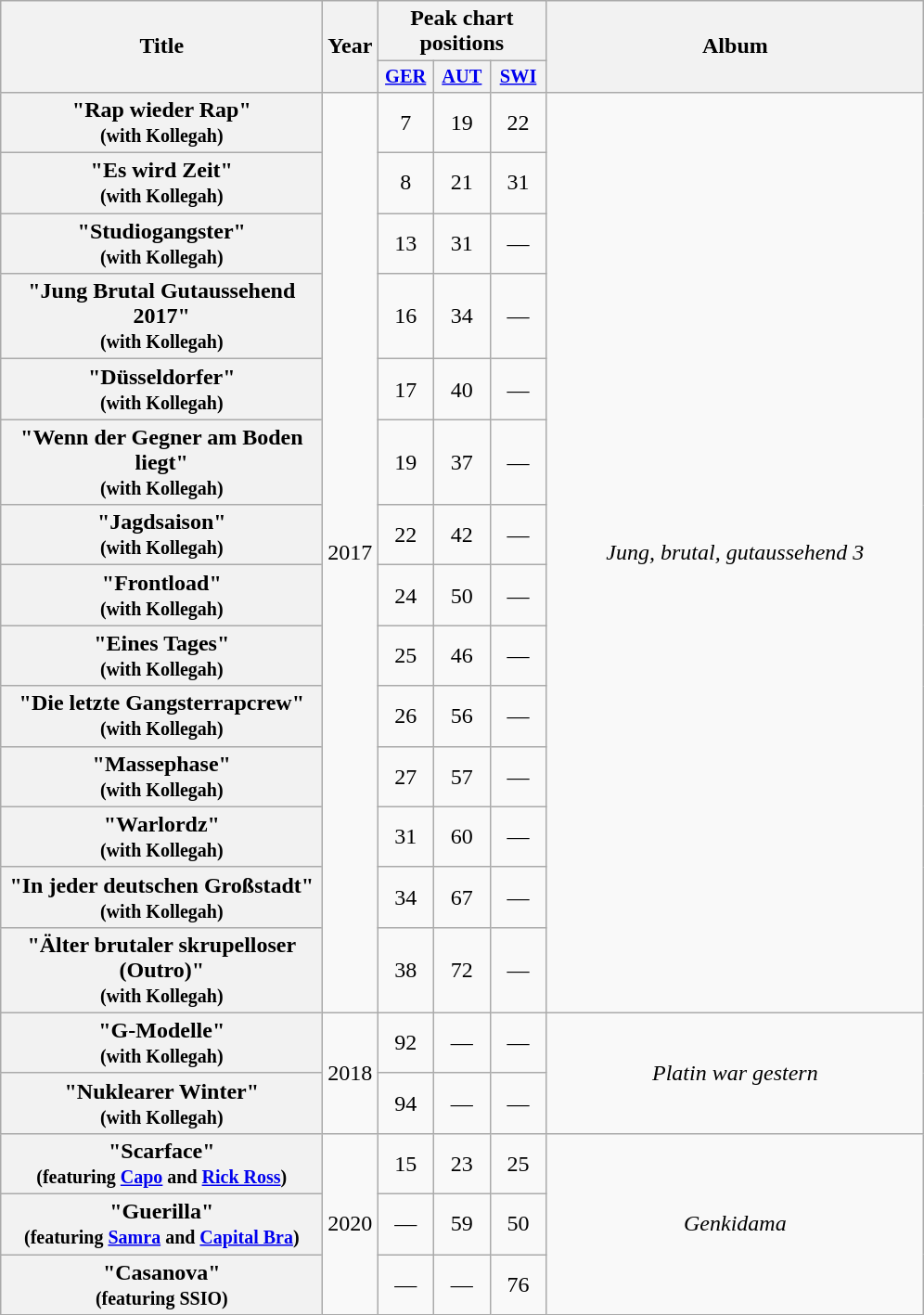<table class="wikitable plainrowheaders" style="text-align:center;">
<tr>
<th scope="col" rowspan="2" style="width:14em;">Title</th>
<th scope="col" rowspan="2" style="width:1em;">Year</th>
<th scope="col" colspan="3">Peak chart positions</th>
<th scope="col" rowspan="2" style="width:16.5em;">Album</th>
</tr>
<tr>
<th style="width:2.5em; font-size:85%"><a href='#'>GER</a><br></th>
<th style="width:2.5em; font-size:85%"><a href='#'>AUT</a><br></th>
<th style="width:2.5em; font-size:85%"><a href='#'>SWI</a><br></th>
</tr>
<tr>
<th scope="row">"Rap wieder Rap"<br><small>(with Kollegah)</small></th>
<td rowspan="14">2017</td>
<td>7</td>
<td>19</td>
<td>22</td>
<td rowspan="14"><em>Jung, brutal, gutaussehend 3</em></td>
</tr>
<tr>
<th scope="row">"Es wird Zeit"<br><small>(with Kollegah)</small></th>
<td>8</td>
<td>21</td>
<td>31</td>
</tr>
<tr>
<th scope="row">"Studiogangster"<br><small>(with Kollegah)</small></th>
<td>13</td>
<td>31</td>
<td>—</td>
</tr>
<tr>
<th scope="row">"Jung Brutal Gutaussehend 2017"<br><small>(with Kollegah)</small></th>
<td>16</td>
<td>34</td>
<td>—</td>
</tr>
<tr>
<th scope="row">"Düsseldorfer"<br><small>(with Kollegah)</small></th>
<td>17</td>
<td>40</td>
<td>—</td>
</tr>
<tr>
<th scope="row">"Wenn der Gegner am Boden liegt"<br><small>(with Kollegah)</small></th>
<td>19</td>
<td>37</td>
<td>—</td>
</tr>
<tr>
<th scope="row">"Jagdsaison"<br><small>(with Kollegah)</small></th>
<td>22</td>
<td>42</td>
<td>—</td>
</tr>
<tr>
<th scope="row">"Frontload"<br><small>(with Kollegah)</small></th>
<td>24</td>
<td>50</td>
<td>—</td>
</tr>
<tr>
<th scope="row">"Eines Tages"<br><small>(with Kollegah)</small></th>
<td>25</td>
<td>46</td>
<td>—</td>
</tr>
<tr>
<th scope="row">"Die letzte Gangsterrapcrew"<br><small>(with Kollegah)</small></th>
<td>26</td>
<td>56</td>
<td>—</td>
</tr>
<tr>
<th scope="row">"Massephase"<br><small>(with Kollegah)</small></th>
<td>27</td>
<td>57</td>
<td>—</td>
</tr>
<tr>
<th scope="row">"Warlordz"<br><small>(with Kollegah)</small></th>
<td>31</td>
<td>60</td>
<td>—</td>
</tr>
<tr>
<th scope="row">"In jeder deutschen Großstadt"<br><small>(with Kollegah)</small></th>
<td>34</td>
<td>67</td>
<td>—</td>
</tr>
<tr>
<th scope="row">"Älter brutaler skrupelloser (Outro)"<br><small>(with Kollegah)</small></th>
<td>38</td>
<td>72</td>
<td>—</td>
</tr>
<tr>
<th scope="row">"G-Modelle"<br><small>(with Kollegah)</small></th>
<td rowspan="2">2018</td>
<td>92</td>
<td>—</td>
<td>—</td>
<td rowspan="2"><em>Platin war gestern</em></td>
</tr>
<tr>
<th scope="row">"Nuklearer Winter"<br><small>(with Kollegah)</small></th>
<td>94</td>
<td>—</td>
<td>—</td>
</tr>
<tr>
<th scope="row">"Scarface"<br><small>(featuring <a href='#'>Capo</a> and <a href='#'>Rick Ross</a>)</small></th>
<td rowspan="3">2020</td>
<td>15</td>
<td>23</td>
<td>25</td>
<td rowspan="3"><em>Genkidama</em></td>
</tr>
<tr>
<th scope="row">"Guerilla"<br><small>(featuring <a href='#'>Samra</a> and <a href='#'>Capital Bra</a>)</small></th>
<td>—</td>
<td>59</td>
<td>50</td>
</tr>
<tr>
<th scope="row">"Casanova"<br><small>(featuring SSIO)</small></th>
<td>—</td>
<td>—</td>
<td>76</td>
</tr>
</table>
